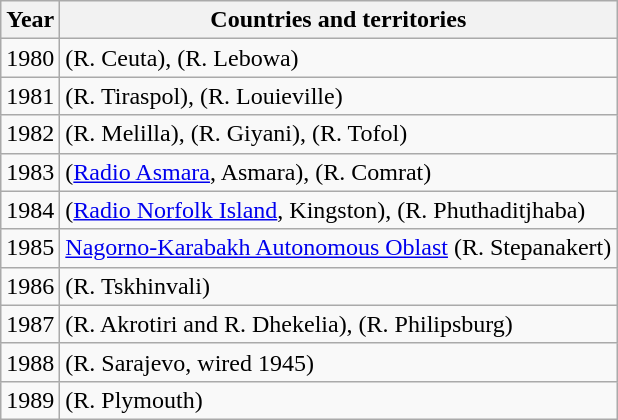<table class="wikitable">
<tr>
<th>Year</th>
<th>Countries and territories</th>
</tr>
<tr>
<td>1980</td>
<td> (R. Ceuta),  (R. Lebowa)</td>
</tr>
<tr>
<td>1981</td>
<td> (R. Tiraspol),  (R. Louieville)</td>
</tr>
<tr>
<td>1982</td>
<td> (R. Melilla),  (R. Giyani),  (R. Tofol)</td>
</tr>
<tr>
<td>1983</td>
<td> (<a href='#'>Radio Asmara</a>, Asmara),  (R. Comrat)</td>
</tr>
<tr>
<td>1984</td>
<td> (<a href='#'>Radio Norfolk Island</a>, Kingston),  (R. Phuthaditjhaba)</td>
</tr>
<tr>
<td>1985</td>
<td> <a href='#'>Nagorno-Karabakh Autonomous Oblast</a> (R. Stepanakert)</td>
</tr>
<tr>
<td>1986</td>
<td> (R. Tskhinvali)</td>
</tr>
<tr>
<td>1987</td>
<td> (R. Akrotiri and R. Dhekelia),  (R. Philipsburg)</td>
</tr>
<tr>
<td>1988</td>
<td> (R. Sarajevo, wired 1945)</td>
</tr>
<tr>
<td>1989</td>
<td> (R. Plymouth)</td>
</tr>
</table>
